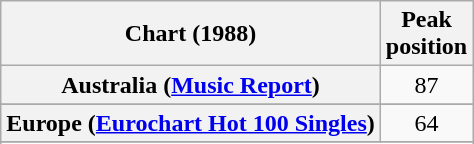<table class="wikitable sortable plainrowheaders" style="text-align:center">
<tr>
<th>Chart (1988)</th>
<th>Peak<br>position</th>
</tr>
<tr>
<th scope="row">Australia (<a href='#'>Music Report</a>)</th>
<td style="text-align:center;">87</td>
</tr>
<tr>
</tr>
<tr>
<th scope="row">Europe (<a href='#'>Eurochart Hot 100 Singles</a>)</th>
<td style="text-align:center;">64</td>
</tr>
<tr>
</tr>
<tr>
</tr>
<tr>
</tr>
<tr>
</tr>
<tr>
</tr>
<tr>
</tr>
</table>
